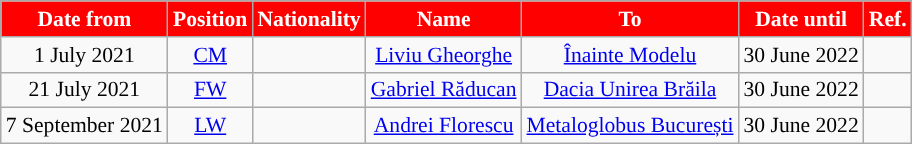<table class="wikitable"  style="text-align:center; font-size:90%; ">
<tr>
<th style="background:red;color:white;">Date from</th>
<th style="background:red;color:white;">Position</th>
<th style="background:red;color:white;">Nationality</th>
<th style="background:red;color:white;">Name</th>
<th style="background:red;color:white;">To</th>
<th style="background:red;color:white;">Date until</th>
<th style="background:red;color:white;">Ref.</th>
</tr>
<tr>
<td>1 July 2021</td>
<td><a href='#'>CM</a></td>
<td></td>
<td><a href='#'>Liviu Gheorghe</a></td>
<td><a href='#'>Înainte Modelu</a></td>
<td>30 June 2022</td>
<td></td>
</tr>
<tr>
<td>21 July 2021</td>
<td><a href='#'>FW</a></td>
<td></td>
<td><a href='#'>Gabriel Răducan</a></td>
<td><a href='#'>Dacia Unirea Brăila</a></td>
<td>30 June 2022</td>
<td></td>
</tr>
<tr>
<td>7 September 2021</td>
<td><a href='#'>LW</a></td>
<td></td>
<td><a href='#'>Andrei Florescu</a></td>
<td><a href='#'>Metaloglobus București</a></td>
<td>30 June 2022</td>
<td></td>
</tr>
</table>
